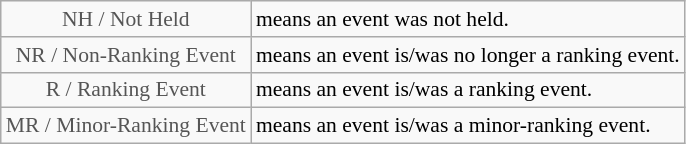<table class="wikitable" style="font-size:90%">
<tr>
<td style="text-align:center; color:#555555;" colspan="4">NH / Not Held</td>
<td>means an event was not held.</td>
</tr>
<tr>
<td style="text-align:center; color:#555555;" colspan="4">NR / Non-Ranking Event</td>
<td>means an event is/was no longer a ranking event.</td>
</tr>
<tr>
<td style="text-align:center; color:#555555;" colspan="4">R / Ranking Event</td>
<td>means an event is/was a ranking event.</td>
</tr>
<tr>
<td style="text-align:center; color:#555555;" colspan="4">MR / Minor-Ranking Event</td>
<td>means an event is/was a minor-ranking event.</td>
</tr>
</table>
